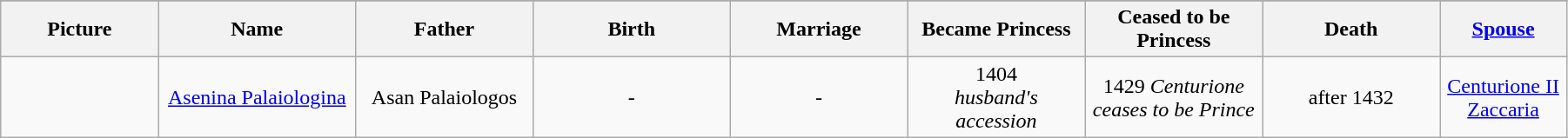<table style="width:95%;" class="wikitable">
<tr>
</tr>
<tr>
<th style="width:8%;">Picture</th>
<th style="width:10%;">Name</th>
<th style="width:9%;">Father</th>
<th style="width:10%;">Birth</th>
<th style="width:9%;">Marriage</th>
<th style="width:9%;">Became Princess</th>
<th style="width:9%;">Ceased to be Princess</th>
<th style="width:9%;">Death</th>
<th style="width:6%;"><a href='#'>Spouse</a></th>
</tr>
<tr>
<td style="text-align:center;"></td>
<td style="text-align:center;"><a href='#'>Asenina Palaiologina</a></td>
<td style="text-align:center;">Asan Palaiologos</td>
<td style="text-align:center;">-</td>
<td style="text-align:center;">-</td>
<td style="text-align:center;">1404<br><em>husband's accession</em></td>
<td style="text-align:center;">1429  <em>Centurione ceases to be Prince</em></td>
<td style="text-align:center;">after 1432</td>
<td style="text-align:center;"><a href='#'>Centurione II Zaccaria</a></td>
</tr>
</table>
